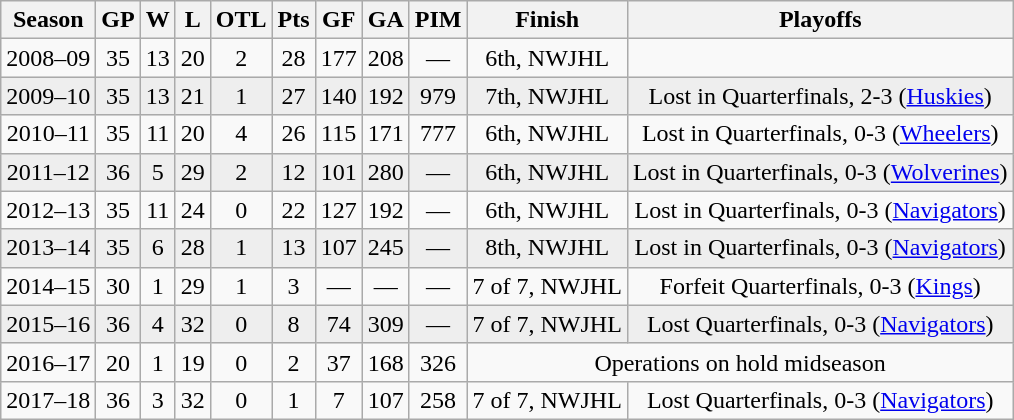<table class="wikitable" style="text-align:center">
<tr>
<th>Season</th>
<th>GP</th>
<th>W</th>
<th>L</th>
<th>OTL</th>
<th>Pts</th>
<th>GF</th>
<th>GA</th>
<th>PIM</th>
<th>Finish</th>
<th>Playoffs</th>
</tr>
<tr>
<td>2008–09</td>
<td>35</td>
<td>13</td>
<td>20</td>
<td>2</td>
<td>28</td>
<td>177</td>
<td>208</td>
<td>—</td>
<td>6th, NWJHL</td>
<td></td>
</tr>
<tr bgcolor="#eeeeee">
<td>2009–10</td>
<td>35</td>
<td>13</td>
<td>21</td>
<td>1</td>
<td>27</td>
<td>140</td>
<td>192</td>
<td>979</td>
<td>7th, NWJHL</td>
<td>Lost in Quarterfinals, 2-3 (<a href='#'>Huskies</a>)</td>
</tr>
<tr>
<td>2010–11</td>
<td>35</td>
<td>11</td>
<td>20</td>
<td>4</td>
<td>26</td>
<td>115</td>
<td>171</td>
<td>777</td>
<td>6th, NWJHL</td>
<td>Lost in Quarterfinals, 0-3 (<a href='#'>Wheelers</a>)</td>
</tr>
<tr bgcolor="#eeeeee">
<td>2011–12</td>
<td>36</td>
<td>5</td>
<td>29</td>
<td>2</td>
<td>12</td>
<td>101</td>
<td>280</td>
<td>—</td>
<td>6th, NWJHL</td>
<td>Lost in Quarterfinals, 0-3 (<a href='#'>Wolverines</a>)</td>
</tr>
<tr>
<td>2012–13</td>
<td>35</td>
<td>11</td>
<td>24</td>
<td>0</td>
<td>22</td>
<td>127</td>
<td>192</td>
<td>—</td>
<td>6th, NWJHL</td>
<td>Lost in Quarterfinals, 0-3 (<a href='#'>Navigators</a>)</td>
</tr>
<tr bgcolor="#eeeeee">
<td>2013–14</td>
<td>35</td>
<td>6</td>
<td>28</td>
<td>1</td>
<td>13</td>
<td>107</td>
<td>245</td>
<td>—</td>
<td>8th, NWJHL</td>
<td>Lost in Quarterfinals, 0-3 (<a href='#'>Navigators</a>)</td>
</tr>
<tr>
<td>2014–15</td>
<td>30</td>
<td>1</td>
<td>29</td>
<td>1</td>
<td>3</td>
<td>—</td>
<td>—</td>
<td>—</td>
<td>7 of 7, NWJHL</td>
<td>Forfeit Quarterfinals, 0-3 (<a href='#'>Kings</a>)</td>
</tr>
<tr bgcolor="#eeeeee">
<td>2015–16</td>
<td>36</td>
<td>4</td>
<td>32</td>
<td>0</td>
<td>8</td>
<td>74</td>
<td>309</td>
<td>—</td>
<td>7 of 7, NWJHL</td>
<td>Lost Quarterfinals, 0-3 (<a href='#'>Navigators</a>)</td>
</tr>
<tr>
<td>2016–17</td>
<td>20</td>
<td>1</td>
<td>19</td>
<td>0</td>
<td>2</td>
<td>37</td>
<td>168</td>
<td>326</td>
<td colspan=2>Operations on hold midseason</td>
</tr>
<tr -bgcolor="#eeeeee">
<td>2017–18</td>
<td>36</td>
<td>3</td>
<td>32</td>
<td>0</td>
<td>1</td>
<td>7</td>
<td>107</td>
<td>258</td>
<td>7 of 7, NWJHL</td>
<td>Lost Quarterfinals, 0-3 (<a href='#'>Navigators</a>)</td>
</tr>
</table>
